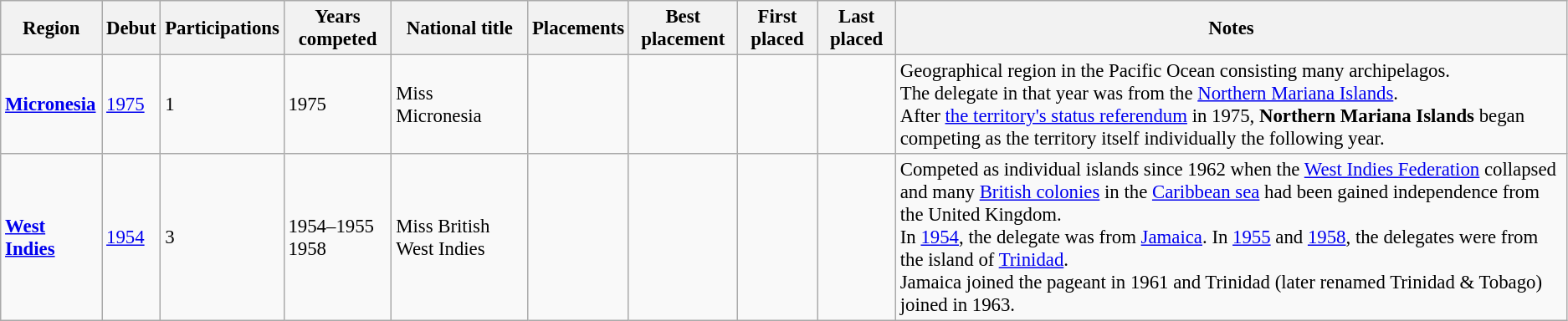<table class="wikitable" style="font-size: 95%;">
<tr>
<th>Region</th>
<th>Debut</th>
<th>Participations</th>
<th>Years competed</th>
<th>National title</th>
<th>Placements</th>
<th>Best placement</th>
<th>First placed</th>
<th>Last placed</th>
<th>Notes</th>
</tr>
<tr>
<td><strong> <a href='#'>Micronesia</a></strong></td>
<td><a href='#'>1975</a></td>
<td>1</td>
<td>1975</td>
<td>Miss Micronesia</td>
<td></td>
<td></td>
<td></td>
<td></td>
<td>Geographical region in the Pacific Ocean consisting many archipelagos.<br>The delegate in that year was from the <a href='#'>Northern Mariana Islands</a>.<br>After <a href='#'>the territory's status referendum</a> in 1975, <strong>Northern Mariana Islands</strong> began competing as the territory itself individually the following year.</td>
</tr>
<tr>
<td><strong> <a href='#'>West Indies</a></strong></td>
<td><a href='#'>1954</a></td>
<td>3</td>
<td>1954–1955<br>1958</td>
<td>Miss British West Indies</td>
<td></td>
<td></td>
<td></td>
<td></td>
<td>Competed as individual islands since 1962 when the <a href='#'>West Indies Federation</a> collapsed and many <a href='#'>British colonies</a> in the <a href='#'>Caribbean sea</a> had been gained independence from the United Kingdom.<br>In <a href='#'>1954</a>, the delegate was from <a href='#'>Jamaica</a>. In <a href='#'>1955</a> and <a href='#'>1958</a>, the delegates were from the island of <a href='#'>Trinidad</a>.<br>Jamaica joined the pageant in 1961 and Trinidad (later renamed Trinidad & Tobago) joined in 1963.</td>
</tr>
</table>
